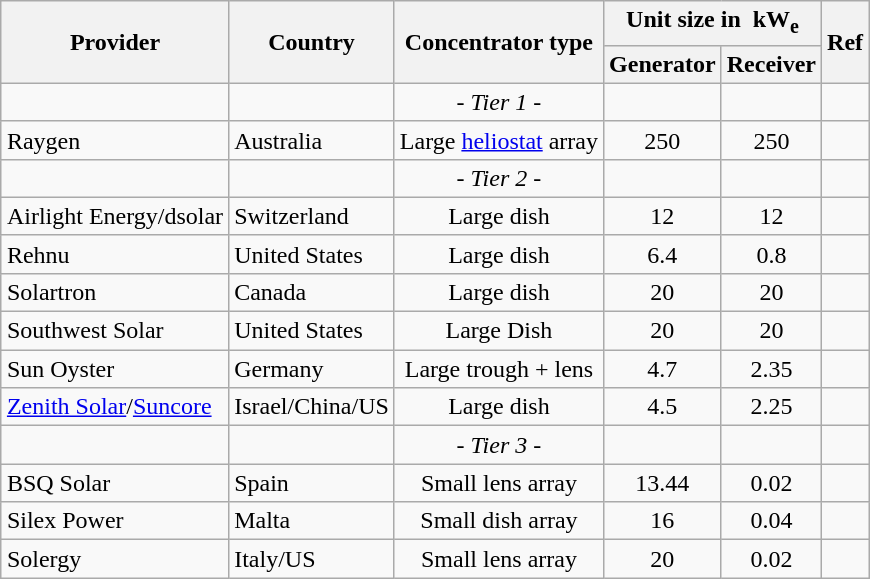<table class="wikitable" style="text-align: center; margin: 0.1em auto;">
<tr>
<th rowspan=2>Provider</th>
<th rowspan=2>Country</th>
<th rowspan=2>Concentrator type</th>
<th colspan=2>Unit size in  kW<sub>e</sub></th>
<th rowspan=2>Ref</th>
</tr>
<tr>
<th>Generator</th>
<th>Receiver</th>
</tr>
<tr>
<td></td>
<td></td>
<td><em>- Tier 1 -</em></td>
<td></td>
<td></td>
<td></td>
</tr>
<tr>
<td align=left>Raygen</td>
<td align=left>Australia</td>
<td>Large <a href='#'>heliostat</a> array</td>
<td>250</td>
<td>250</td>
<td></td>
</tr>
<tr>
<td></td>
<td></td>
<td><em>- Tier 2 -</em></td>
<td></td>
<td></td>
<td></td>
</tr>
<tr>
<td align=left>Airlight Energy/dsolar</td>
<td align=left>Switzerland</td>
<td>Large dish</td>
<td>12</td>
<td>12</td>
<td></td>
</tr>
<tr>
<td align=left>Rehnu</td>
<td align=left>United States</td>
<td>Large dish</td>
<td>6.4</td>
<td>0.8</td>
<td></td>
</tr>
<tr>
<td align=left>Solartron</td>
<td align=left>Canada</td>
<td>Large dish</td>
<td>20</td>
<td>20</td>
<td></td>
</tr>
<tr>
<td align=left>Southwest Solar</td>
<td align=left>United States</td>
<td>Large Dish</td>
<td>20</td>
<td>20</td>
<td></td>
</tr>
<tr>
<td align=left>Sun Oyster</td>
<td align=left>Germany</td>
<td>Large trough + lens</td>
<td>4.7</td>
<td>2.35</td>
<td></td>
</tr>
<tr>
<td align=left><a href='#'>Zenith Solar</a>/<a href='#'>Suncore</a></td>
<td align=left>Israel/China/US</td>
<td>Large dish</td>
<td>4.5</td>
<td>2.25</td>
<td></td>
</tr>
<tr>
<td></td>
<td></td>
<td><em>- Tier 3 -</em></td>
<td></td>
<td></td>
<td></td>
</tr>
<tr>
<td align=left>BSQ Solar</td>
<td align=left>Spain</td>
<td>Small lens array</td>
<td>13.44</td>
<td>0.02</td>
<td></td>
</tr>
<tr>
<td align=left>Silex Power</td>
<td align=left>Malta</td>
<td>Small dish array</td>
<td>16</td>
<td>0.04</td>
<td></td>
</tr>
<tr>
<td align=left>Solergy</td>
<td align=left>Italy/US</td>
<td>Small lens array</td>
<td>20</td>
<td>0.02</td>
<td></td>
</tr>
</table>
